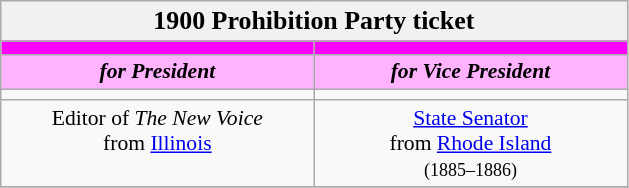<table class="wikitable" style="font-size:90%; text-align:center;">
<tr>
<td style="background:#f1f1f1;" colspan="30"><big><strong>1900 Prohibition Party ticket</strong></big></td>
</tr>
<tr>
<th style="width:3em; font-size:135%; background:#FF00FF; width:200px;"><a href='#'></a></th>
<th style="width:3em; font-size:135%; background:#FF00FF; width:200px;"><a href='#'></a></th>
</tr>
<tr>
<td style="width:3em; font-size:100%; color:#000; background:#FFB3FF; width:200px;"><strong><em>for President</em></strong></td>
<td style="width:3em; font-size:100%; color:#000; background:#FFB3FF; width:200px;"><strong><em>for Vice President</em></strong></td>
</tr>
<tr>
<td></td>
<td></td>
</tr>
<tr>
<td>Editor of <em>The New Voice</em><br>from <a href='#'>Illinois</a><br><br></td>
<td><a href='#'>State Senator</a><br>from <a href='#'>Rhode Island</a><br><small>(1885–1886)</small></td>
</tr>
<tr>
</tr>
</table>
